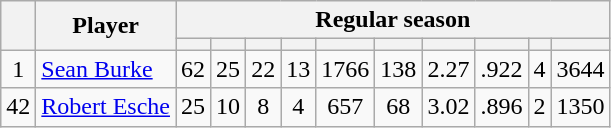<table class="wikitable plainrowheaders" style="text-align:center;">
<tr>
<th scope="col" rowspan="2"></th>
<th scope="col" rowspan="2">Player</th>
<th scope=colgroup colspan=10>Regular season</th>
</tr>
<tr>
<th scope="col"></th>
<th scope="col"></th>
<th scope="col"></th>
<th scope="col"></th>
<th scope="col"></th>
<th scope="col"></th>
<th scope="col"></th>
<th scope="col"></th>
<th scope="col"></th>
<th scope="col"></th>
</tr>
<tr>
<td scope="row">1</td>
<td align="left"><a href='#'>Sean Burke</a></td>
<td>62</td>
<td>25</td>
<td>22</td>
<td>13</td>
<td>1766</td>
<td>138</td>
<td>2.27</td>
<td>.922</td>
<td>4</td>
<td>3644</td>
</tr>
<tr>
<td scope="row">42</td>
<td align="left"><a href='#'>Robert Esche</a></td>
<td>25</td>
<td>10</td>
<td>8</td>
<td>4</td>
<td>657</td>
<td>68</td>
<td>3.02</td>
<td>.896</td>
<td>2</td>
<td>1350</td>
</tr>
</table>
